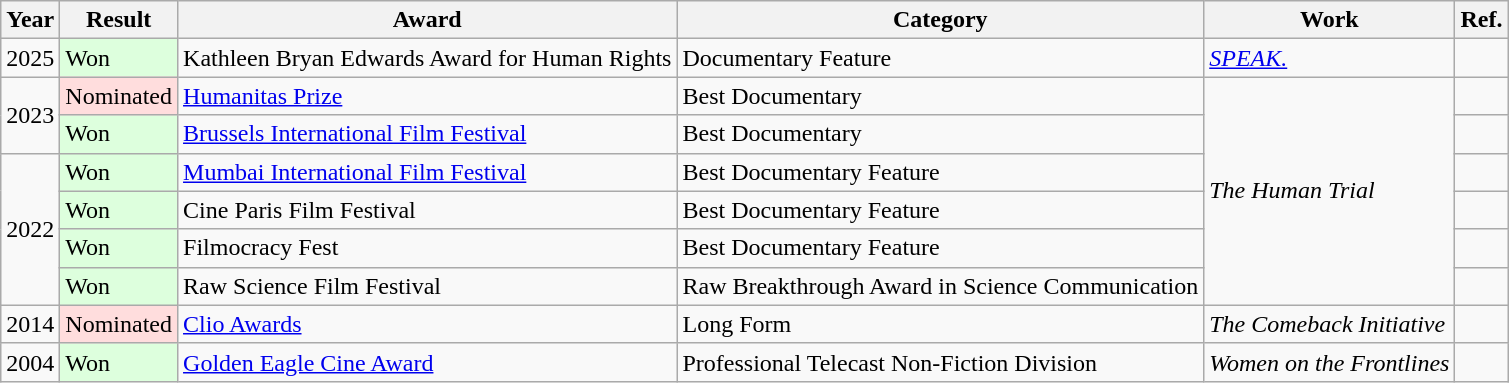<table class="wikitable">
<tr>
<th>Year</th>
<th>Result</th>
<th>Award</th>
<th>Category</th>
<th>Work</th>
<th>Ref.</th>
</tr>
<tr>
<td>2025</td>
<td style="background: #ddffdd">Won</td>
<td>Kathleen Bryan Edwards Award for Human Rights</td>
<td>Documentary Feature</td>
<td><em><a href='#'>SPEAK.</a></em></td>
<td></td>
</tr>
<tr>
<td rowspan="2">2023</td>
<td style="background: #ffdddd">Nominated</td>
<td><a href='#'>Humanitas Prize</a></td>
<td>Best Documentary</td>
<td rowspan="6"><em>The Human Trial</em></td>
<td></td>
</tr>
<tr>
<td style="background: #ddffdd">Won</td>
<td><a href='#'>Brussels International Film Festival</a></td>
<td>Best Documentary</td>
<td></td>
</tr>
<tr>
<td rowspan="4">2022</td>
<td style="background: #ddffdd">Won</td>
<td><a href='#'>Mumbai International Film Festival</a></td>
<td>Best Documentary Feature</td>
<td></td>
</tr>
<tr>
<td style="background: #ddffdd">Won</td>
<td>Cine Paris Film Festival</td>
<td>Best Documentary Feature</td>
<td></td>
</tr>
<tr>
<td style="background: #ddffdd">Won</td>
<td>Filmocracy Fest</td>
<td>Best Documentary Feature</td>
<td></td>
</tr>
<tr>
<td style="background: #ddffdd">Won</td>
<td>Raw Science Film Festival</td>
<td>Raw Breakthrough Award in Science Communication</td>
<td></td>
</tr>
<tr>
<td>2014</td>
<td style="background: #ffdddd">Nominated</td>
<td><a href='#'>Clio Awards</a></td>
<td>Long Form</td>
<td><em>The Comeback Initiative</em></td>
<td></td>
</tr>
<tr>
<td>2004</td>
<td style="background: #ddffdd">Won</td>
<td><a href='#'>Golden Eagle Cine Award</a></td>
<td>Professional Telecast Non-Fiction Division</td>
<td><em>Women on the Frontlines</em></td>
<td></td>
</tr>
</table>
